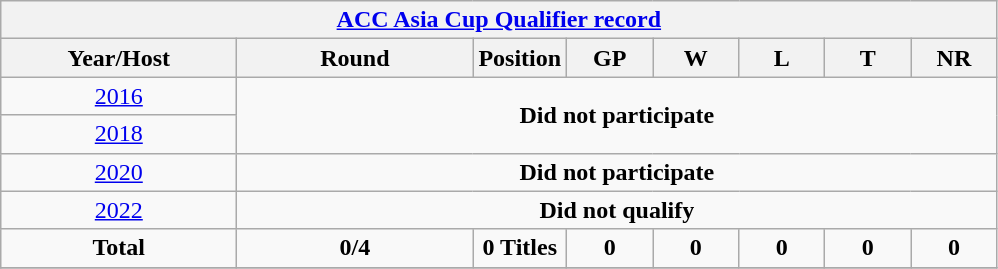<table class="wikitable" style="text-align: center;">
<tr>
<th colspan=8><a href='#'>ACC Asia Cup Qualifier record</a></th>
</tr>
<tr>
<th width=150>Year/Host</th>
<th width=150>Round</th>
<th width=50>Position</th>
<th width=50>GP</th>
<th width=50>W</th>
<th width=50>L</th>
<th width=50>T</th>
<th width=50>NR</th>
</tr>
<tr>
<td> <a href='#'>2016</a></td>
<td colspan="7" rowspan="2"><strong>Did not participate</strong></td>
</tr>
<tr>
<td> <a href='#'>2018</a></td>
</tr>
<tr>
<td> <a href='#'>2020</a></td>
<td colspan="7" rowspan="1"><strong>Did not participate</strong></td>
</tr>
<tr>
<td> <a href='#'>2022</a></td>
<td colspan="7" rowspan="1"><strong>Did not qualify</strong></td>
</tr>
<tr>
<td><strong>Total</strong></td>
<td><strong>0/4</strong></td>
<td><strong>0 Titles</strong></td>
<td><strong>0</strong></td>
<td><strong>0</strong></td>
<td><strong>0</strong></td>
<td><strong>0</strong></td>
<td><strong>0</strong></td>
</tr>
<tr>
</tr>
</table>
